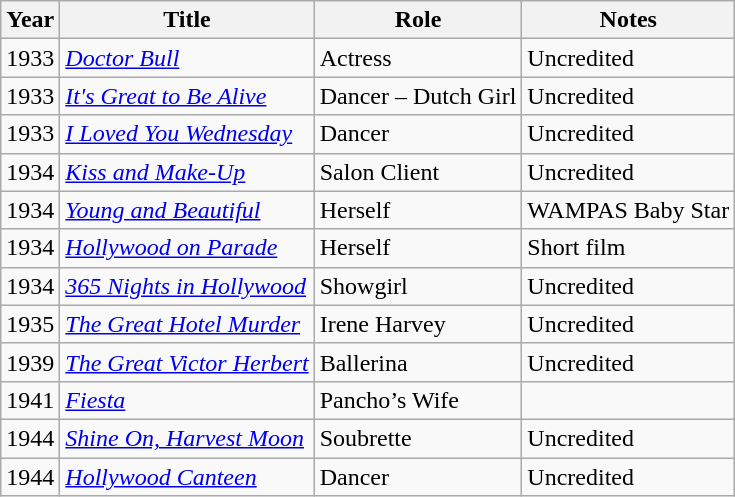<table class="wikitable sortable">
<tr>
<th>Year</th>
<th>Title</th>
<th>Role</th>
<th>Notes</th>
</tr>
<tr>
<td>1933</td>
<td><em><a href='#'>Doctor Bull</a></em></td>
<td>Actress</td>
<td>Uncredited</td>
</tr>
<tr>
<td>1933</td>
<td><em><a href='#'>It's Great to Be Alive</a></em></td>
<td>Dancer – Dutch Girl</td>
<td>Uncredited</td>
</tr>
<tr>
<td>1933</td>
<td><em><a href='#'>I Loved You Wednesday</a></em></td>
<td>Dancer</td>
<td>Uncredited</td>
</tr>
<tr>
<td>1934</td>
<td><em><a href='#'>Kiss and Make-Up</a></em></td>
<td>Salon Client</td>
<td>Uncredited</td>
</tr>
<tr>
<td>1934</td>
<td><em><a href='#'>Young and Beautiful</a></em></td>
<td>Herself</td>
<td>WAMPAS Baby Star</td>
</tr>
<tr>
<td>1934</td>
<td><em><a href='#'>Hollywood on Parade</a></em></td>
<td>Herself</td>
<td>Short film</td>
</tr>
<tr>
<td>1934</td>
<td><em><a href='#'>365 Nights in Hollywood</a></em></td>
<td>Showgirl</td>
<td>Uncredited</td>
</tr>
<tr>
<td>1935</td>
<td><em><a href='#'>The Great Hotel Murder</a></em></td>
<td>Irene Harvey</td>
<td>Uncredited</td>
</tr>
<tr>
<td>1939</td>
<td><em><a href='#'>The Great Victor Herbert</a></em></td>
<td>Ballerina</td>
<td>Uncredited</td>
</tr>
<tr>
<td>1941</td>
<td><em><a href='#'>Fiesta</a></em></td>
<td>Pancho’s Wife</td>
<td></td>
</tr>
<tr>
<td>1944</td>
<td><em><a href='#'>Shine On, Harvest Moon</a></em></td>
<td>Soubrette</td>
<td>Uncredited</td>
</tr>
<tr>
<td>1944</td>
<td><em><a href='#'>Hollywood Canteen</a></em></td>
<td>Dancer</td>
<td>Uncredited</td>
</tr>
</table>
